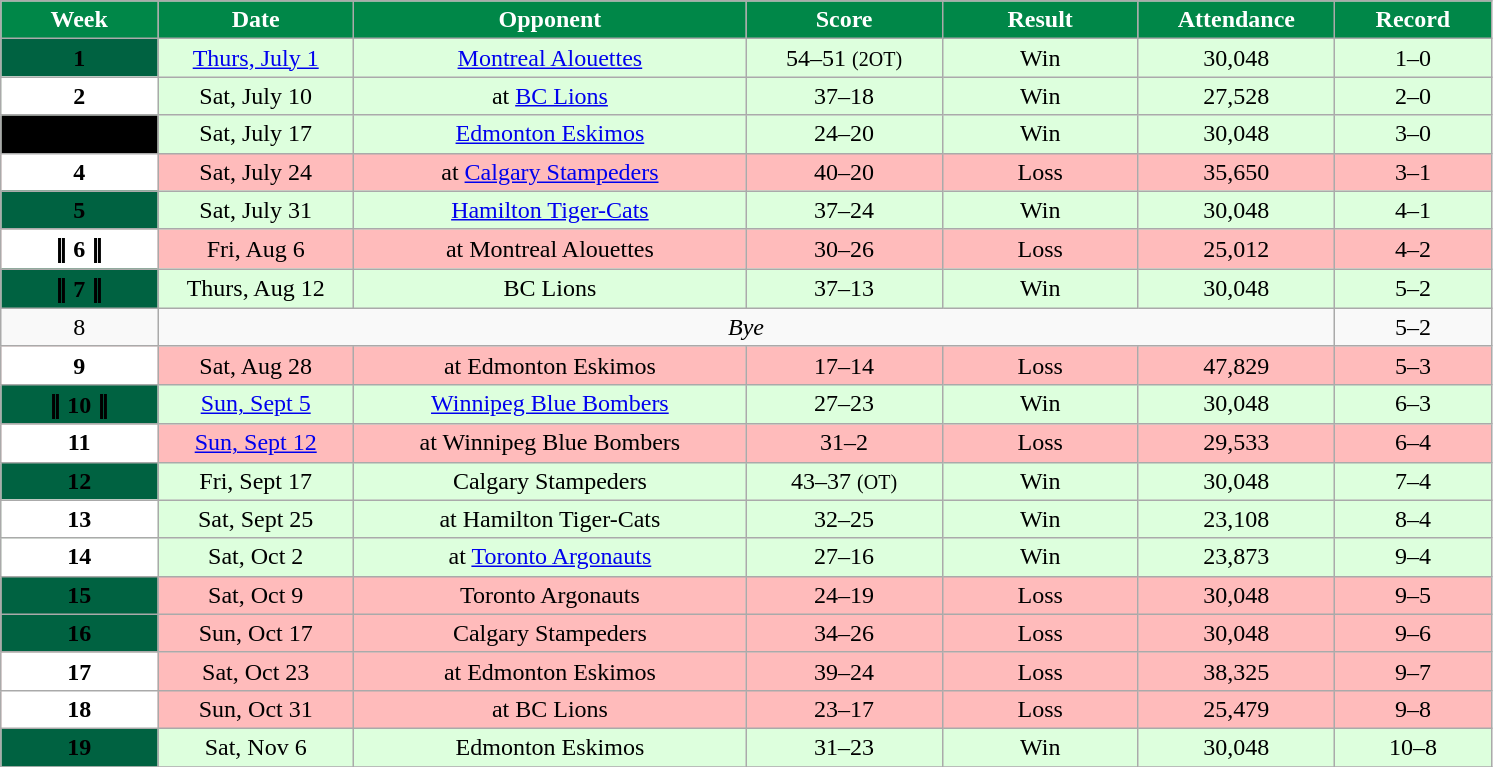<table class="wikitable sortable">
<tr>
<th style="background:#008748;color:white;"   width="8%">Week</th>
<th style="background:#008748;color:White;"   width="10%">Date</th>
<th style="background:#008748;color:White;"   width="20%">Opponent</th>
<th style="background:#008748;color:White;"   width="10%">Score</th>
<th style="background:#008748;color:White;"   width="10%">Result</th>
<th style="background:#008748;color:White;"   width="10%">Attendance</th>
<th style="background:#008748;color:White;"   width="8%">Record</th>
</tr>
<tr align="center" bgcolor="#ddffdd">
<th style="text-align:center; background:#006241;"><span><strong>1</strong></span></th>
<td><a href='#'>Thurs, July 1</a></td>
<td><a href='#'>Montreal Alouettes</a></td>
<td>54–51 <small>(2OT)</small></td>
<td>Win</td>
<td>30,048</td>
<td>1–0</td>
</tr>
<tr align="center" bgcolor="#ddffdd">
<th style="text-align:center; background:white;"><span><strong>2</strong></span></th>
<td>Sat, July 10</td>
<td>at <a href='#'>BC Lions</a></td>
<td>37–18</td>
<td>Win</td>
<td>27,528</td>
<td>2–0</td>
</tr>
<tr align="center" bgcolor="#ddffdd">
<th style="text-align:center; background:black;"><span><strong>3</strong></span></th>
<td>Sat, July 17</td>
<td><a href='#'>Edmonton Eskimos</a></td>
<td>24–20</td>
<td>Win</td>
<td>30,048</td>
<td>3–0</td>
</tr>
<tr align="center" bgcolor="#ffbbbb">
<th style="text-align:center; background:white;"><span><strong>4</strong></span></th>
<td>Sat, July 24</td>
<td>at <a href='#'>Calgary Stampeders</a></td>
<td>40–20</td>
<td>Loss</td>
<td>35,650</td>
<td>3–1</td>
</tr>
<tr align="center" bgcolor="#ddffdd">
<th style="text-align:center; background:#006241;"><span><strong>5</strong></span></th>
<td>Sat, July 31</td>
<td><a href='#'>Hamilton Tiger-Cats</a></td>
<td>37–24</td>
<td>Win</td>
<td>30,048</td>
<td>4–1</td>
</tr>
<tr align="center" bgcolor="#ffbbbb">
<th style="text-align:center; background:white;"><span><strong>‖ 6 ‖</strong></span></th>
<td>Fri, Aug 6</td>
<td>at Montreal Alouettes</td>
<td>30–26</td>
<td>Loss</td>
<td>25,012</td>
<td>4–2</td>
</tr>
<tr align="center" bgcolor="#ddffdd">
<th style="text-align:center; background:#006241;"><span><strong>‖ 7 ‖</strong></span></th>
<td>Thurs, Aug 12</td>
<td>BC Lions</td>
<td>37–13</td>
<td>Win</td>
<td>30,048</td>
<td>5–2</td>
</tr>
<tr align="center">
<td>8</td>
<td colSpan=5 align="center"><em>Bye</em></td>
<td>5–2</td>
</tr>
<tr align="center" bgcolor="#ffbbbb">
<th style="text-align:center; background:white;"><span><strong>9</strong></span></th>
<td>Sat, Aug 28</td>
<td>at Edmonton Eskimos</td>
<td>17–14</td>
<td>Loss</td>
<td>47,829</td>
<td>5–3</td>
</tr>
<tr align="center" bgcolor="#ddffdd">
<th style="text-align:center; background:#006241;"><span><strong>‖ 10 ‖</strong></span></th>
<td><a href='#'>Sun, Sept 5</a></td>
<td><a href='#'>Winnipeg Blue Bombers</a></td>
<td>27–23</td>
<td>Win</td>
<td>30,048</td>
<td>6–3</td>
</tr>
<tr align="center" bgcolor="#ffbbbb">
<th style="text-align:center; background:white;"><span><strong>11</strong></span></th>
<td><a href='#'>Sun, Sept 12</a></td>
<td>at Winnipeg Blue Bombers</td>
<td>31–2</td>
<td>Loss</td>
<td>29,533</td>
<td>6–4</td>
</tr>
<tr align="center" bgcolor="#ddffdd">
<th style="text-align:center; background:#006241;"><span><strong>12</strong></span></th>
<td>Fri, Sept 17</td>
<td>Calgary Stampeders</td>
<td>43–37 <small>(OT)</small></td>
<td>Win</td>
<td>30,048</td>
<td>7–4</td>
</tr>
<tr align="center" bgcolor="#ddffdd">
<th style="text-align:center; background:white;"><span><strong>13</strong></span></th>
<td>Sat, Sept 25</td>
<td>at Hamilton Tiger-Cats</td>
<td>32–25</td>
<td>Win</td>
<td>23,108</td>
<td>8–4</td>
</tr>
<tr align="center" bgcolor="#ddffdd">
<th style="text-align:center; background:white;"><span><strong>14</strong></span></th>
<td>Sat, Oct 2</td>
<td>at <a href='#'>Toronto Argonauts</a></td>
<td>27–16</td>
<td>Win</td>
<td>23,873</td>
<td>9–4</td>
</tr>
<tr align="center" bgcolor="#ffbbbb">
<th style="text-align:center; background:#006241;"><span><strong>15</strong></span></th>
<td>Sat, Oct 9</td>
<td>Toronto Argonauts</td>
<td>24–19</td>
<td>Loss</td>
<td>30,048</td>
<td>9–5</td>
</tr>
<tr align="center" bgcolor="#ffbbbb">
<th style="text-align:center; background:#006241;"><span><strong>16</strong></span></th>
<td>Sun, Oct 17</td>
<td>Calgary Stampeders</td>
<td>34–26</td>
<td>Loss</td>
<td>30,048</td>
<td>9–6</td>
</tr>
<tr align="center" bgcolor="#ffbbbb">
<th style="text-align:center; background:white;"><span><strong>17</strong></span></th>
<td>Sat, Oct 23</td>
<td>at Edmonton Eskimos</td>
<td>39–24</td>
<td>Loss</td>
<td>38,325</td>
<td>9–7</td>
</tr>
<tr align="center" bgcolor="#ffbbbb">
<th style="text-align:center; background:white;"><span><strong>18</strong></span></th>
<td>Sun, Oct 31</td>
<td>at BC Lions</td>
<td>23–17</td>
<td>Loss</td>
<td>25,479</td>
<td>9–8</td>
</tr>
<tr align="center" bgcolor="#ddffdd">
<th style="text-align:center; background:#006241;"><span><strong>19</strong></span></th>
<td>Sat, Nov 6</td>
<td>Edmonton Eskimos</td>
<td>31–23</td>
<td>Win</td>
<td>30,048</td>
<td>10–8</td>
</tr>
<tr>
</tr>
</table>
